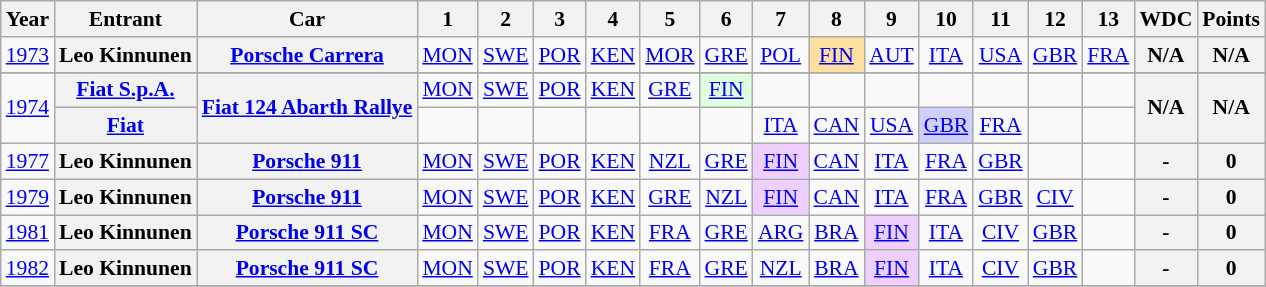<table class="wikitable" style="text-align:center; font-size:90%;">
<tr>
<th>Year</th>
<th>Entrant</th>
<th>Car</th>
<th>1</th>
<th>2</th>
<th>3</th>
<th>4</th>
<th>5</th>
<th>6</th>
<th>7</th>
<th>8</th>
<th>9</th>
<th>10</th>
<th>11</th>
<th>12</th>
<th>13</th>
<th>WDC</th>
<th>Points</th>
</tr>
<tr>
<td><a href='#'>1973</a></td>
<th>Leo Kinnunen</th>
<th><a href='#'>Porsche Carrera</a></th>
<td><a href='#'>MON</a></td>
<td><a href='#'>SWE</a></td>
<td><a href='#'>POR</a></td>
<td><a href='#'>KEN</a></td>
<td><a href='#'>MOR</a></td>
<td><a href='#'>GRE</a></td>
<td><a href='#'>POL</a></td>
<td style="background:#FFDF9F;"><a href='#'>FIN</a><br></td>
<td><a href='#'>AUT</a></td>
<td><a href='#'>ITA</a></td>
<td><a href='#'>USA</a></td>
<td><a href='#'>GBR</a></td>
<td><a href='#'>FRA</a></td>
<th>N/A</th>
<th>N/A</th>
</tr>
<tr>
</tr>
<tr>
<td rowspan="2"><a href='#'>1974</a></td>
<th><a href='#'>Fiat S.p.A.</a></th>
<th rowspan="2"><a href='#'>Fiat 124 Abarth Rallye</a></th>
<td><a href='#'>MON</a><br></td>
<td><a href='#'>SWE</a><br></td>
<td><a href='#'>POR</a></td>
<td><a href='#'>KEN</a></td>
<td><a href='#'>GRE</a><br></td>
<td style="background:#DFFFDF;"><a href='#'>FIN</a><br></td>
<td></td>
<td></td>
<td></td>
<td></td>
<td></td>
<td></td>
<td></td>
<th rowspan="2">N/A</th>
<th rowspan="2">N/A</th>
</tr>
<tr>
<th><a href='#'>Fiat</a></th>
<td></td>
<td></td>
<td></td>
<td></td>
<td></td>
<td></td>
<td><a href='#'>ITA</a></td>
<td><a href='#'>CAN</a></td>
<td><a href='#'>USA</a></td>
<td style="background:#CFCFFF;"><a href='#'>GBR</a><br></td>
<td><a href='#'>FRA</a></td>
<td></td>
<td></td>
</tr>
<tr>
<td><a href='#'>1977</a></td>
<th>Leo Kinnunen</th>
<th><a href='#'>Porsche 911</a></th>
<td><a href='#'>MON</a></td>
<td><a href='#'>SWE</a></td>
<td><a href='#'>POR</a></td>
<td><a href='#'>KEN</a></td>
<td><a href='#'>NZL</a></td>
<td><a href='#'>GRE</a></td>
<td style="background:#EFCFFF;"><a href='#'>FIN</a><br></td>
<td><a href='#'>CAN</a></td>
<td><a href='#'>ITA</a></td>
<td><a href='#'>FRA</a></td>
<td><a href='#'>GBR</a></td>
<td></td>
<td></td>
<th>-</th>
<th>0</th>
</tr>
<tr>
<td><a href='#'>1979</a></td>
<th>Leo Kinnunen</th>
<th><a href='#'>Porsche 911</a></th>
<td><a href='#'>MON</a></td>
<td><a href='#'>SWE</a></td>
<td><a href='#'>POR</a></td>
<td><a href='#'>KEN</a></td>
<td><a href='#'>GRE</a></td>
<td><a href='#'>NZL</a></td>
<td style="background:#EFCFFF;"><a href='#'>FIN</a><br></td>
<td><a href='#'>CAN</a></td>
<td><a href='#'>ITA</a></td>
<td><a href='#'>FRA</a></td>
<td><a href='#'>GBR</a></td>
<td><a href='#'>CIV</a></td>
<td></td>
<th>-</th>
<th>0</th>
</tr>
<tr>
<td><a href='#'>1981</a></td>
<th>Leo Kinnunen</th>
<th><a href='#'>Porsche 911 SC</a></th>
<td><a href='#'>MON</a></td>
<td><a href='#'>SWE</a></td>
<td><a href='#'>POR</a></td>
<td><a href='#'>KEN</a></td>
<td><a href='#'>FRA</a></td>
<td><a href='#'>GRE</a></td>
<td><a href='#'>ARG</a></td>
<td><a href='#'>BRA</a></td>
<td style="background:#EFCFFF;"><a href='#'>FIN</a><br></td>
<td><a href='#'>ITA</a></td>
<td><a href='#'>CIV</a></td>
<td><a href='#'>GBR</a></td>
<td></td>
<th>-</th>
<th>0</th>
</tr>
<tr>
<td><a href='#'>1982</a></td>
<th>Leo Kinnunen</th>
<th><a href='#'>Porsche 911 SC</a></th>
<td><a href='#'>MON</a></td>
<td><a href='#'>SWE</a></td>
<td><a href='#'>POR</a></td>
<td><a href='#'>KEN</a></td>
<td><a href='#'>FRA</a></td>
<td><a href='#'>GRE</a></td>
<td><a href='#'>NZL</a></td>
<td><a href='#'>BRA</a></td>
<td style="background:#EFCFFF;"><a href='#'>FIN</a><br></td>
<td><a href='#'>ITA</a></td>
<td><a href='#'>CIV</a></td>
<td><a href='#'>GBR</a></td>
<td></td>
<th>-</th>
<th>0</th>
</tr>
<tr>
</tr>
</table>
